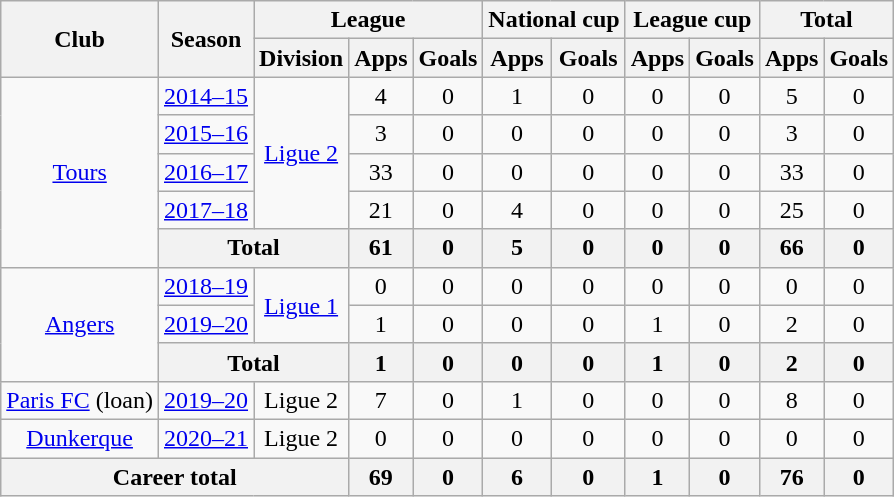<table class="wikitable" style="text-align:center">
<tr>
<th rowspan="2">Club</th>
<th rowspan="2">Season</th>
<th colspan="3">League</th>
<th colspan="2">National cup</th>
<th colspan="2">League cup</th>
<th colspan="2">Total</th>
</tr>
<tr>
<th>Division</th>
<th>Apps</th>
<th>Goals</th>
<th>Apps</th>
<th>Goals</th>
<th>Apps</th>
<th>Goals</th>
<th>Apps</th>
<th>Goals</th>
</tr>
<tr>
<td rowspan="5"><a href='#'>Tours</a></td>
<td><a href='#'>2014–15</a></td>
<td rowspan="4"><a href='#'>Ligue 2</a></td>
<td>4</td>
<td>0</td>
<td>1</td>
<td>0</td>
<td>0</td>
<td>0</td>
<td>5</td>
<td>0</td>
</tr>
<tr>
<td><a href='#'>2015–16</a></td>
<td>3</td>
<td>0</td>
<td>0</td>
<td>0</td>
<td>0</td>
<td>0</td>
<td>3</td>
<td>0</td>
</tr>
<tr>
<td><a href='#'>2016–17</a></td>
<td>33</td>
<td>0</td>
<td>0</td>
<td>0</td>
<td>0</td>
<td>0</td>
<td>33</td>
<td>0</td>
</tr>
<tr>
<td><a href='#'>2017–18</a></td>
<td>21</td>
<td>0</td>
<td>4</td>
<td>0</td>
<td>0</td>
<td>0</td>
<td>25</td>
<td>0</td>
</tr>
<tr>
<th colspan="2">Total</th>
<th>61</th>
<th>0</th>
<th>5</th>
<th>0</th>
<th>0</th>
<th>0</th>
<th>66</th>
<th>0</th>
</tr>
<tr>
<td rowspan="3"><a href='#'>Angers</a></td>
<td><a href='#'>2018–19</a></td>
<td rowspan="2"><a href='#'>Ligue 1</a></td>
<td>0</td>
<td>0</td>
<td>0</td>
<td>0</td>
<td>0</td>
<td>0</td>
<td>0</td>
<td>0</td>
</tr>
<tr>
<td><a href='#'>2019–20</a></td>
<td>1</td>
<td>0</td>
<td>0</td>
<td>0</td>
<td>1</td>
<td>0</td>
<td>2</td>
<td>0</td>
</tr>
<tr>
<th colspan="2">Total</th>
<th>1</th>
<th>0</th>
<th>0</th>
<th>0</th>
<th>1</th>
<th>0</th>
<th>2</th>
<th>0</th>
</tr>
<tr>
<td><a href='#'>Paris FC</a> (loan)</td>
<td><a href='#'>2019–20</a></td>
<td>Ligue 2</td>
<td>7</td>
<td>0</td>
<td>1</td>
<td>0</td>
<td>0</td>
<td>0</td>
<td>8</td>
<td>0</td>
</tr>
<tr>
<td><a href='#'>Dunkerque</a></td>
<td><a href='#'>2020–21</a></td>
<td>Ligue 2</td>
<td>0</td>
<td>0</td>
<td>0</td>
<td>0</td>
<td>0</td>
<td>0</td>
<td>0</td>
<td>0</td>
</tr>
<tr>
<th colspan="3">Career total</th>
<th>69</th>
<th>0</th>
<th>6</th>
<th>0</th>
<th>1</th>
<th>0</th>
<th>76</th>
<th>0</th>
</tr>
</table>
